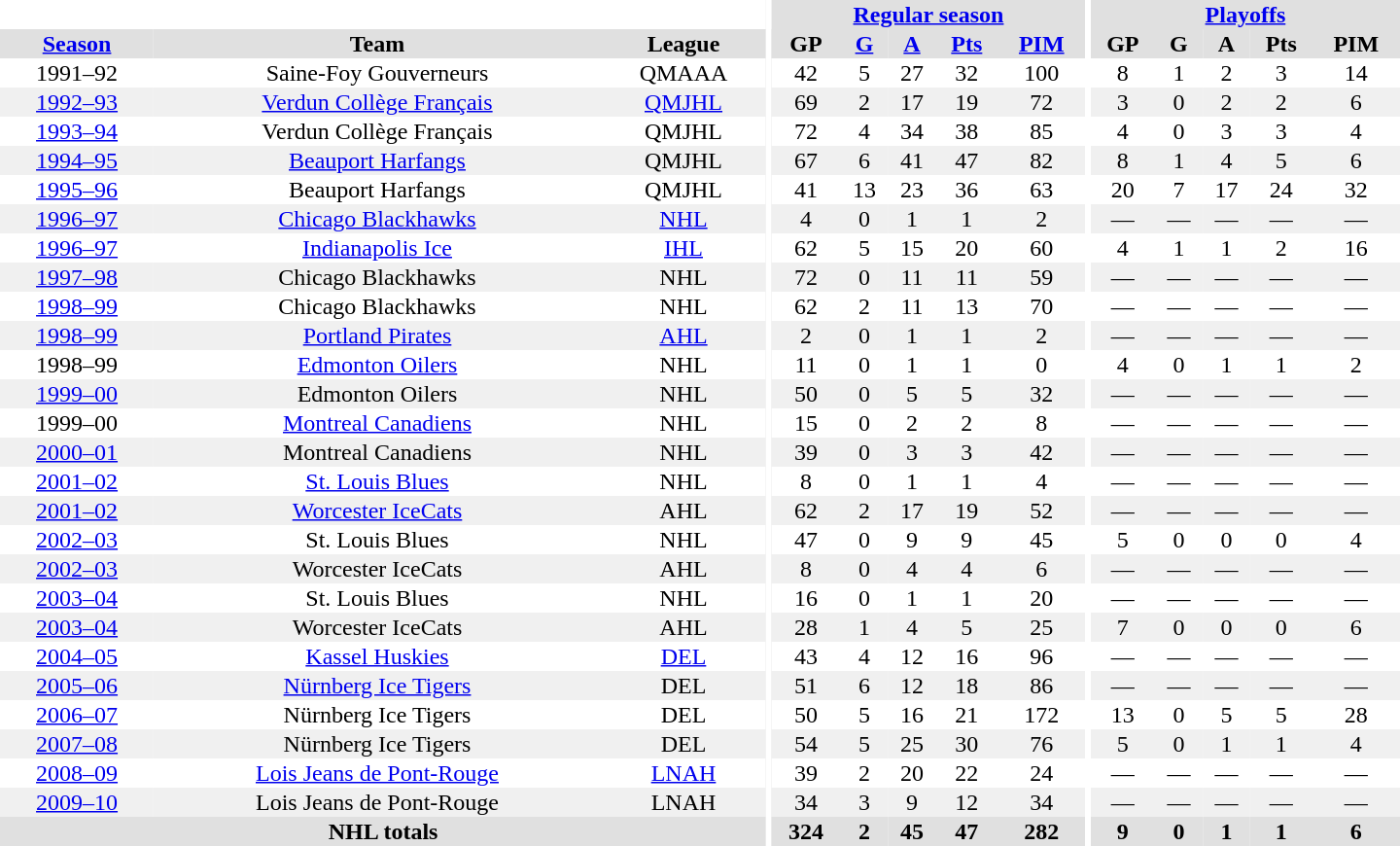<table border="0" cellpadding="1" cellspacing="0" style="text-align:center; width:60em">
<tr bgcolor="#e0e0e0">
<th colspan="3" bgcolor="#ffffff"></th>
<th rowspan="100" bgcolor="#ffffff"></th>
<th colspan="5"><a href='#'>Regular season</a></th>
<th rowspan="100" bgcolor="#ffffff"></th>
<th colspan="5"><a href='#'>Playoffs</a></th>
</tr>
<tr bgcolor="#e0e0e0">
<th><a href='#'>Season</a></th>
<th>Team</th>
<th>League</th>
<th>GP</th>
<th><a href='#'>G</a></th>
<th><a href='#'>A</a></th>
<th><a href='#'>Pts</a></th>
<th><a href='#'>PIM</a></th>
<th>GP</th>
<th>G</th>
<th>A</th>
<th>Pts</th>
<th>PIM</th>
</tr>
<tr>
<td>1991–92</td>
<td>Saine-Foy Gouverneurs</td>
<td>QMAAA</td>
<td>42</td>
<td>5</td>
<td>27</td>
<td>32</td>
<td>100</td>
<td>8</td>
<td>1</td>
<td>2</td>
<td>3</td>
<td>14</td>
</tr>
<tr bgcolor="#f0f0f0">
<td><a href='#'>1992–93</a></td>
<td><a href='#'>Verdun Collège Français</a></td>
<td><a href='#'>QMJHL</a></td>
<td>69</td>
<td>2</td>
<td>17</td>
<td>19</td>
<td>72</td>
<td>3</td>
<td>0</td>
<td>2</td>
<td>2</td>
<td>6</td>
</tr>
<tr>
<td><a href='#'>1993–94</a></td>
<td>Verdun Collège Français</td>
<td>QMJHL</td>
<td>72</td>
<td>4</td>
<td>34</td>
<td>38</td>
<td>85</td>
<td>4</td>
<td>0</td>
<td>3</td>
<td>3</td>
<td>4</td>
</tr>
<tr bgcolor="#f0f0f0">
<td><a href='#'>1994–95</a></td>
<td><a href='#'>Beauport Harfangs</a></td>
<td>QMJHL</td>
<td>67</td>
<td>6</td>
<td>41</td>
<td>47</td>
<td>82</td>
<td>8</td>
<td>1</td>
<td>4</td>
<td>5</td>
<td>6</td>
</tr>
<tr>
<td><a href='#'>1995–96</a></td>
<td>Beauport Harfangs</td>
<td>QMJHL</td>
<td>41</td>
<td>13</td>
<td>23</td>
<td>36</td>
<td>63</td>
<td>20</td>
<td>7</td>
<td>17</td>
<td>24</td>
<td>32</td>
</tr>
<tr bgcolor="#f0f0f0">
<td><a href='#'>1996–97</a></td>
<td><a href='#'>Chicago Blackhawks</a></td>
<td><a href='#'>NHL</a></td>
<td>4</td>
<td>0</td>
<td>1</td>
<td>1</td>
<td>2</td>
<td>—</td>
<td>—</td>
<td>—</td>
<td>—</td>
<td>—</td>
</tr>
<tr>
<td><a href='#'>1996–97</a></td>
<td><a href='#'>Indianapolis Ice</a></td>
<td><a href='#'>IHL</a></td>
<td>62</td>
<td>5</td>
<td>15</td>
<td>20</td>
<td>60</td>
<td>4</td>
<td>1</td>
<td>1</td>
<td>2</td>
<td>16</td>
</tr>
<tr bgcolor="#f0f0f0">
<td><a href='#'>1997–98</a></td>
<td>Chicago Blackhawks</td>
<td>NHL</td>
<td>72</td>
<td>0</td>
<td>11</td>
<td>11</td>
<td>59</td>
<td>—</td>
<td>—</td>
<td>—</td>
<td>—</td>
<td>—</td>
</tr>
<tr>
<td><a href='#'>1998–99</a></td>
<td>Chicago Blackhawks</td>
<td>NHL</td>
<td>62</td>
<td>2</td>
<td>11</td>
<td>13</td>
<td>70</td>
<td>—</td>
<td>—</td>
<td>—</td>
<td>—</td>
<td>—</td>
</tr>
<tr bgcolor="#f0f0f0">
<td><a href='#'>1998–99</a></td>
<td><a href='#'>Portland Pirates</a></td>
<td><a href='#'>AHL</a></td>
<td>2</td>
<td>0</td>
<td>1</td>
<td>1</td>
<td>2</td>
<td>—</td>
<td>—</td>
<td>—</td>
<td>—</td>
<td>—</td>
</tr>
<tr>
<td>1998–99</td>
<td><a href='#'>Edmonton Oilers</a></td>
<td>NHL</td>
<td>11</td>
<td>0</td>
<td>1</td>
<td>1</td>
<td>0</td>
<td>4</td>
<td>0</td>
<td>1</td>
<td>1</td>
<td>2</td>
</tr>
<tr bgcolor="#f0f0f0">
<td><a href='#'>1999–00</a></td>
<td>Edmonton Oilers</td>
<td>NHL</td>
<td>50</td>
<td>0</td>
<td>5</td>
<td>5</td>
<td>32</td>
<td>—</td>
<td>—</td>
<td>—</td>
<td>—</td>
<td>—</td>
</tr>
<tr>
<td>1999–00</td>
<td><a href='#'>Montreal Canadiens</a></td>
<td>NHL</td>
<td>15</td>
<td>0</td>
<td>2</td>
<td>2</td>
<td>8</td>
<td>—</td>
<td>—</td>
<td>—</td>
<td>—</td>
<td>—</td>
</tr>
<tr bgcolor="#f0f0f0">
<td><a href='#'>2000–01</a></td>
<td>Montreal Canadiens</td>
<td>NHL</td>
<td>39</td>
<td>0</td>
<td>3</td>
<td>3</td>
<td>42</td>
<td>—</td>
<td>—</td>
<td>—</td>
<td>—</td>
<td>—</td>
</tr>
<tr>
<td><a href='#'>2001–02</a></td>
<td><a href='#'>St. Louis Blues</a></td>
<td>NHL</td>
<td>8</td>
<td>0</td>
<td>1</td>
<td>1</td>
<td>4</td>
<td>—</td>
<td>—</td>
<td>—</td>
<td>—</td>
<td>—</td>
</tr>
<tr bgcolor="#f0f0f0">
<td><a href='#'>2001–02</a></td>
<td><a href='#'>Worcester IceCats</a></td>
<td>AHL</td>
<td>62</td>
<td>2</td>
<td>17</td>
<td>19</td>
<td>52</td>
<td>—</td>
<td>—</td>
<td>—</td>
<td>—</td>
<td>—</td>
</tr>
<tr>
<td><a href='#'>2002–03</a></td>
<td>St. Louis Blues</td>
<td>NHL</td>
<td>47</td>
<td>0</td>
<td>9</td>
<td>9</td>
<td>45</td>
<td>5</td>
<td>0</td>
<td>0</td>
<td>0</td>
<td>4</td>
</tr>
<tr bgcolor="#f0f0f0">
<td><a href='#'>2002–03</a></td>
<td>Worcester IceCats</td>
<td>AHL</td>
<td>8</td>
<td>0</td>
<td>4</td>
<td>4</td>
<td>6</td>
<td>—</td>
<td>—</td>
<td>—</td>
<td>—</td>
<td>—</td>
</tr>
<tr>
<td><a href='#'>2003–04</a></td>
<td>St. Louis Blues</td>
<td>NHL</td>
<td>16</td>
<td>0</td>
<td>1</td>
<td>1</td>
<td>20</td>
<td>—</td>
<td>—</td>
<td>—</td>
<td>—</td>
<td>—</td>
</tr>
<tr bgcolor="#f0f0f0">
<td><a href='#'>2003–04</a></td>
<td>Worcester IceCats</td>
<td>AHL</td>
<td>28</td>
<td>1</td>
<td>4</td>
<td>5</td>
<td>25</td>
<td>7</td>
<td>0</td>
<td>0</td>
<td>0</td>
<td>6</td>
</tr>
<tr>
<td><a href='#'>2004–05</a></td>
<td><a href='#'>Kassel Huskies</a></td>
<td><a href='#'>DEL</a></td>
<td>43</td>
<td>4</td>
<td>12</td>
<td>16</td>
<td>96</td>
<td>—</td>
<td>—</td>
<td>—</td>
<td>—</td>
<td>—</td>
</tr>
<tr bgcolor="#f0f0f0">
<td><a href='#'>2005–06</a></td>
<td><a href='#'>Nürnberg Ice Tigers</a></td>
<td>DEL</td>
<td>51</td>
<td>6</td>
<td>12</td>
<td>18</td>
<td>86</td>
<td>—</td>
<td>—</td>
<td>—</td>
<td>—</td>
<td>—</td>
</tr>
<tr>
<td><a href='#'>2006–07</a></td>
<td>Nürnberg Ice Tigers</td>
<td>DEL</td>
<td>50</td>
<td>5</td>
<td>16</td>
<td>21</td>
<td>172</td>
<td>13</td>
<td>0</td>
<td>5</td>
<td>5</td>
<td>28</td>
</tr>
<tr bgcolor="#f0f0f0">
<td><a href='#'>2007–08</a></td>
<td>Nürnberg Ice Tigers</td>
<td>DEL</td>
<td>54</td>
<td>5</td>
<td>25</td>
<td>30</td>
<td>76</td>
<td>5</td>
<td>0</td>
<td>1</td>
<td>1</td>
<td>4</td>
</tr>
<tr>
<td><a href='#'>2008–09</a></td>
<td><a href='#'>Lois Jeans de Pont-Rouge</a></td>
<td><a href='#'>LNAH</a></td>
<td>39</td>
<td>2</td>
<td>20</td>
<td>22</td>
<td>24</td>
<td>—</td>
<td>—</td>
<td>—</td>
<td>—</td>
<td>—</td>
</tr>
<tr bgcolor="#f0f0f0">
<td><a href='#'>2009–10</a></td>
<td>Lois Jeans de Pont-Rouge</td>
<td>LNAH</td>
<td>34</td>
<td>3</td>
<td>9</td>
<td>12</td>
<td>34</td>
<td>—</td>
<td>—</td>
<td>—</td>
<td>—</td>
<td>—</td>
</tr>
<tr bgcolor="#e0e0e0">
<th colspan="3">NHL totals</th>
<th>324</th>
<th>2</th>
<th>45</th>
<th>47</th>
<th>282</th>
<th>9</th>
<th>0</th>
<th>1</th>
<th>1</th>
<th>6</th>
</tr>
</table>
